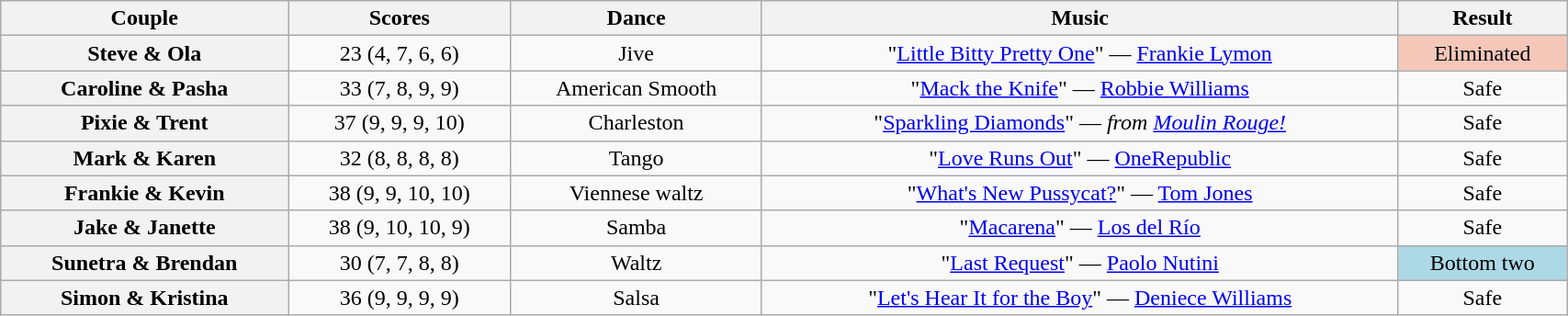<table class="wikitable sortable" style="text-align:center; width:90%">
<tr>
<th scope="col">Couple</th>
<th scope="col">Scores</th>
<th scope="col" class="unsortable">Dance</th>
<th scope="col" class="unsortable">Music</th>
<th scope="col" class="unsortable">Result</th>
</tr>
<tr>
<th scope="row">Steve & Ola</th>
<td>23 (4, 7, 6, 6)</td>
<td>Jive</td>
<td>"<a href='#'>Little Bitty Pretty One</a>" — <a href='#'>Frankie Lymon</a></td>
<td bgcolor="f4c7b8">Eliminated</td>
</tr>
<tr>
<th scope="row">Caroline & Pasha</th>
<td>33 (7, 8, 9, 9)</td>
<td>American Smooth</td>
<td>"<a href='#'>Mack the Knife</a>" — <a href='#'>Robbie Williams</a></td>
<td>Safe</td>
</tr>
<tr>
<th scope="row">Pixie & Trent</th>
<td>37 (9, 9, 9, 10)</td>
<td>Charleston</td>
<td>"<a href='#'>Sparkling Diamonds</a>" — <em>from <a href='#'>Moulin Rouge!</a></em></td>
<td>Safe</td>
</tr>
<tr>
<th scope="row">Mark & Karen</th>
<td>32 (8, 8, 8, 8)</td>
<td>Tango</td>
<td>"<a href='#'>Love Runs Out</a>" — <a href='#'>OneRepublic</a></td>
<td>Safe</td>
</tr>
<tr>
<th scope="row">Frankie & Kevin</th>
<td>38 (9, 9, 10, 10)</td>
<td>Viennese waltz</td>
<td>"<a href='#'>What's New Pussycat?</a>" — <a href='#'>Tom Jones</a></td>
<td>Safe</td>
</tr>
<tr>
<th scope="row">Jake & Janette</th>
<td>38 (9, 10, 10, 9)</td>
<td>Samba</td>
<td>"<a href='#'>Macarena</a>" — <a href='#'>Los del Río</a></td>
<td>Safe</td>
</tr>
<tr>
<th scope="row">Sunetra & Brendan</th>
<td>30 (7, 7, 8, 8)</td>
<td>Waltz</td>
<td>"<a href='#'>Last Request</a>" — <a href='#'>Paolo Nutini</a></td>
<td bgcolor="lightblue">Bottom two</td>
</tr>
<tr>
<th scope="row">Simon & Kristina</th>
<td>36 (9, 9, 9, 9)</td>
<td>Salsa</td>
<td>"<a href='#'>Let's Hear It for the Boy</a>" — <a href='#'>Deniece Williams</a></td>
<td>Safe</td>
</tr>
</table>
